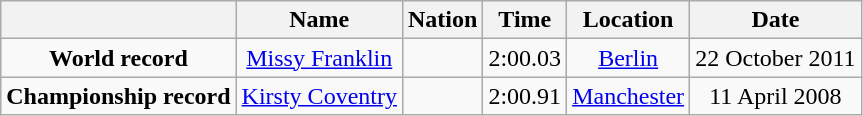<table class=wikitable style=text-align:center>
<tr>
<th></th>
<th>Name</th>
<th>Nation</th>
<th>Time</th>
<th>Location</th>
<th>Date</th>
</tr>
<tr>
<td><strong>World record</strong></td>
<td><a href='#'>Missy Franklin</a></td>
<td></td>
<td align=left>2:00.03</td>
<td><a href='#'>Berlin</a></td>
<td>22 October 2011</td>
</tr>
<tr>
<td><strong>Championship record</strong></td>
<td><a href='#'>Kirsty Coventry</a></td>
<td></td>
<td align=left>2:00.91</td>
<td><a href='#'>Manchester</a></td>
<td>11 April 2008</td>
</tr>
</table>
